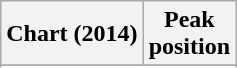<table class="wikitable sortable plainrowheaders">
<tr>
<th>Chart (2014)</th>
<th>Peak<br>position</th>
</tr>
<tr>
</tr>
<tr>
</tr>
<tr>
</tr>
<tr>
</tr>
<tr>
</tr>
</table>
